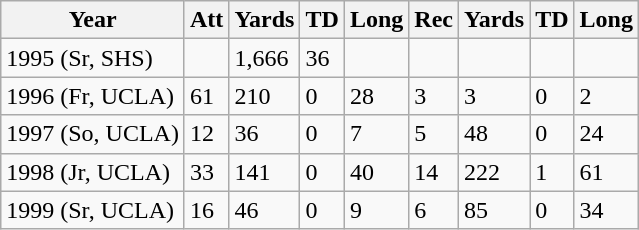<table class="wikitable">
<tr>
<th>Year</th>
<th>Att</th>
<th>Yards</th>
<th>TD</th>
<th>Long</th>
<th>Rec</th>
<th>Yards</th>
<th>TD</th>
<th>Long</th>
</tr>
<tr>
<td>1995 (Sr, SHS)</td>
<td></td>
<td>1,666</td>
<td>36</td>
<td></td>
<td></td>
<td></td>
<td></td>
</tr>
<tr>
<td>1996 (Fr, UCLA)</td>
<td>61</td>
<td>210</td>
<td>0</td>
<td>28</td>
<td>3</td>
<td>3</td>
<td>0</td>
<td>2</td>
</tr>
<tr>
<td>1997 (So, UCLA)</td>
<td>12</td>
<td>36</td>
<td>0</td>
<td>7</td>
<td>5</td>
<td>48</td>
<td>0</td>
<td>24</td>
</tr>
<tr>
<td>1998 (Jr, UCLA)</td>
<td>33</td>
<td>141</td>
<td>0</td>
<td>40</td>
<td>14</td>
<td>222</td>
<td>1</td>
<td>61</td>
</tr>
<tr>
<td>1999 (Sr, UCLA)</td>
<td>16</td>
<td>46</td>
<td>0</td>
<td>9</td>
<td>6</td>
<td>85</td>
<td>0</td>
<td>34</td>
</tr>
</table>
